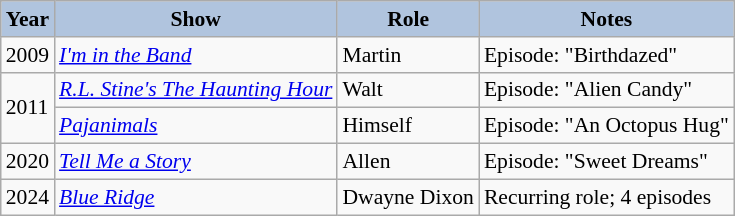<table class="wikitable" style="font-size:90%;" ;>
<tr style="text-align:center;">
<th style="background:#B0C4DE;">Year</th>
<th style="background:#B0C4DE;">Show</th>
<th style="background:#B0C4DE;">Role</th>
<th style="background:#B0C4DE;">Notes</th>
</tr>
<tr>
<td>2009</td>
<td><em><a href='#'>I'm in the Band</a></em></td>
<td>Martin</td>
<td>Episode: "Birthdazed"</td>
</tr>
<tr>
<td rowspan="2">2011</td>
<td><em><a href='#'>R.L. Stine's The Haunting Hour</a></em></td>
<td>Walt</td>
<td>Episode: "Alien Candy"</td>
</tr>
<tr>
<td><em><a href='#'>Pajanimals</a></em></td>
<td>Himself</td>
<td>Episode: "An Octopus Hug"</td>
</tr>
<tr>
<td>2020</td>
<td><em><a href='#'>Tell Me a Story</a></em></td>
<td>Allen</td>
<td>Episode: "Sweet Dreams"</td>
</tr>
<tr>
<td>2024</td>
<td><em><a href='#'>Blue Ridge</a></em></td>
<td>Dwayne Dixon</td>
<td>Recurring role; 4 episodes</td>
</tr>
</table>
